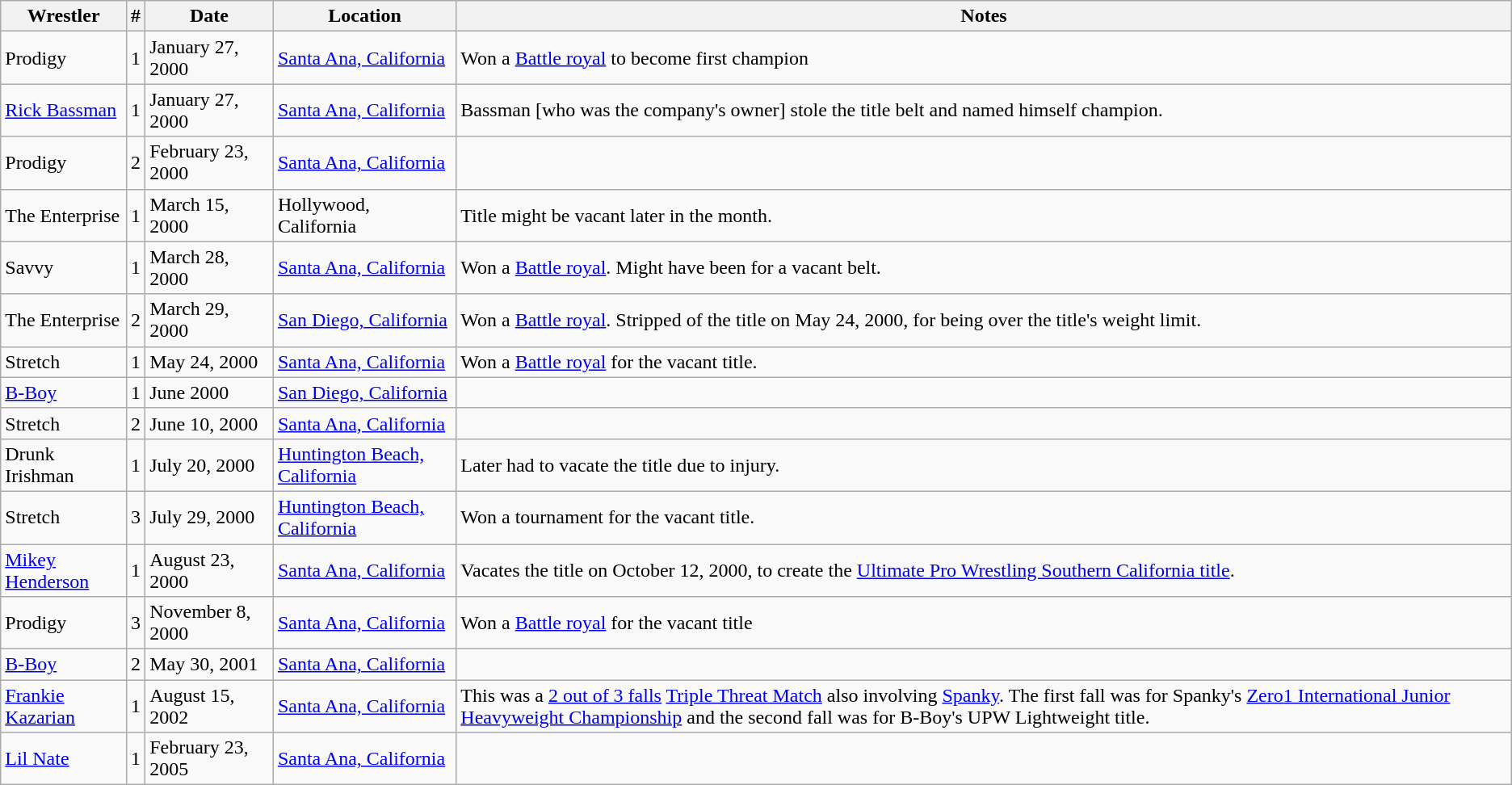<table class="wikitable sortable">
<tr>
<th>Wrestler</th>
<th>#</th>
<th>Date</th>
<th>Location</th>
<th>Notes</th>
</tr>
<tr>
<td>Prodigy</td>
<td>1</td>
<td>January 27, 2000</td>
<td><a href='#'>Santa Ana, California</a></td>
<td>Won a <a href='#'>Battle royal</a> to become first champion</td>
</tr>
<tr>
<td><a href='#'>Rick Bassman</a></td>
<td>1</td>
<td>January 27, 2000</td>
<td><a href='#'>Santa Ana, California</a></td>
<td>Bassman [who was the company's owner] stole the title belt and named himself champion.</td>
</tr>
<tr>
<td>Prodigy</td>
<td>2</td>
<td>February 23, 2000</td>
<td><a href='#'>Santa Ana, California</a></td>
<td></td>
</tr>
<tr>
<td>The Enterprise</td>
<td>1</td>
<td>March 15, 2000</td>
<td>Hollywood, California</td>
<td>Title might be vacant later in the month.</td>
</tr>
<tr>
<td>Savvy</td>
<td>1</td>
<td>March 28, 2000</td>
<td><a href='#'>Santa Ana, California</a></td>
<td>Won a <a href='#'>Battle royal</a>. Might have been for a vacant belt.</td>
</tr>
<tr>
<td>The Enterprise</td>
<td>2</td>
<td>March 29, 2000</td>
<td><a href='#'>San Diego, California</a></td>
<td>Won a <a href='#'>Battle royal</a>. Stripped of the title on May 24, 2000, for being over the title's weight limit.</td>
</tr>
<tr>
<td>Stretch</td>
<td>1</td>
<td>May 24, 2000</td>
<td><a href='#'>Santa Ana, California</a></td>
<td>Won a <a href='#'>Battle royal</a> for the vacant title.</td>
</tr>
<tr>
<td><a href='#'>B-Boy</a></td>
<td>1</td>
<td>June 2000</td>
<td><a href='#'>San Diego, California</a></td>
<td></td>
</tr>
<tr>
<td>Stretch</td>
<td>2</td>
<td>June 10, 2000</td>
<td><a href='#'>Santa Ana, California</a></td>
<td></td>
</tr>
<tr>
<td>Drunk Irishman</td>
<td>1</td>
<td>July 20, 2000</td>
<td><a href='#'>Huntington Beach, California</a></td>
<td>Later had to vacate the title due to injury.</td>
</tr>
<tr>
<td>Stretch</td>
<td>3</td>
<td>July 29, 2000</td>
<td><a href='#'>Huntington Beach, California</a></td>
<td>Won a tournament for the vacant title.</td>
</tr>
<tr>
<td><a href='#'>Mikey Henderson</a></td>
<td>1</td>
<td>August 23, 2000</td>
<td><a href='#'>Santa Ana, California</a></td>
<td>Vacates the title on October 12, 2000, to create the <a href='#'>Ultimate Pro Wrestling Southern California title</a>.</td>
</tr>
<tr>
<td>Prodigy</td>
<td>3</td>
<td>November 8, 2000</td>
<td><a href='#'>Santa Ana, California</a></td>
<td>Won a <a href='#'>Battle royal</a> for the vacant title</td>
</tr>
<tr>
<td><a href='#'>B-Boy</a></td>
<td>2</td>
<td>May 30, 2001</td>
<td><a href='#'>Santa Ana, California</a></td>
<td></td>
</tr>
<tr>
<td><a href='#'>Frankie Kazarian</a></td>
<td>1</td>
<td>August 15, 2002</td>
<td><a href='#'>Santa Ana, California</a></td>
<td>This was a <a href='#'>2 out of 3 falls</a> <a href='#'>Triple Threat Match</a> also involving <a href='#'>Spanky</a>. The first fall was for Spanky's <a href='#'>Zero1 International Junior Heavyweight Championship</a> and the second fall was for B-Boy's UPW Lightweight title.</td>
</tr>
<tr>
<td><a href='#'>Lil Nate</a></td>
<td>1</td>
<td>February 23, 2005</td>
<td><a href='#'>Santa Ana, California</a></td>
<td></td>
</tr>
</table>
